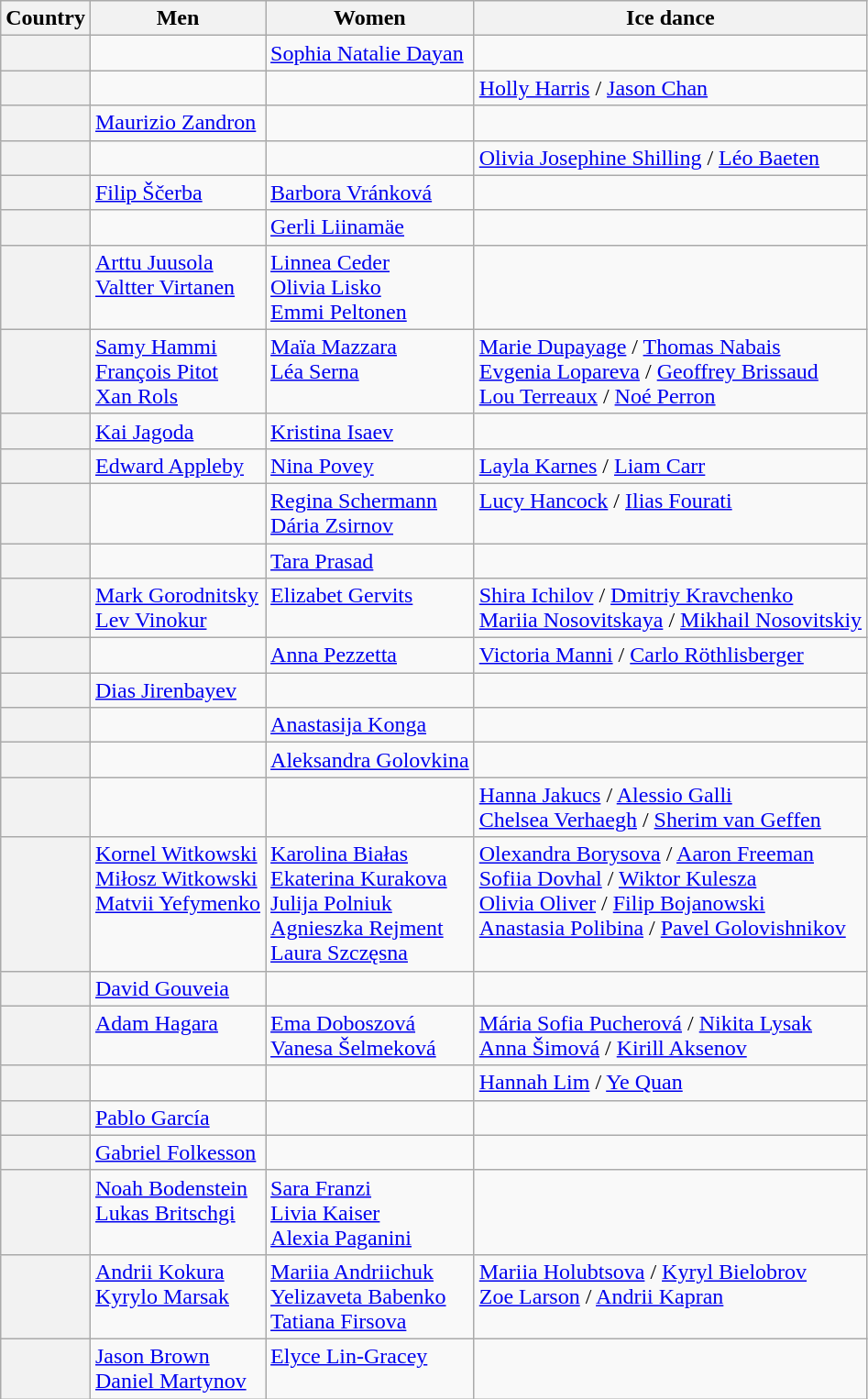<table class="wikitable unsortable" style="text-align:left">
<tr>
<th scope="col">Country</th>
<th scope="col">Men</th>
<th scope="col">Women</th>
<th scope="col">Ice dance</th>
</tr>
<tr>
<th scope="row" style="text-align:left"></th>
<td></td>
<td valign="top"><a href='#'>Sophia Natalie Dayan</a></td>
<td></td>
</tr>
<tr>
<th scope="row" style="text-align:left"></th>
<td></td>
<td></td>
<td valign="top"><a href='#'>Holly Harris</a> / <a href='#'>Jason Chan</a></td>
</tr>
<tr>
<th scope="row" style="text-align:left"></th>
<td valign="top"><a href='#'>Maurizio Zandron</a></td>
<td></td>
<td></td>
</tr>
<tr>
<th scope="row" style="text-align:left"></th>
<td></td>
<td></td>
<td valign="top"><a href='#'>Olivia Josephine Shilling</a> / <a href='#'>Léo Baeten</a></td>
</tr>
<tr>
<th scope="row" style="text-align:left"></th>
<td valign="top"><a href='#'>Filip Ščerba</a></td>
<td valign="top"><a href='#'>Barbora Vránková</a></td>
<td></td>
</tr>
<tr>
<th scope="row" style="text-align:left"></th>
<td></td>
<td valign="top"><a href='#'>Gerli Liinamäe</a></td>
<td></td>
</tr>
<tr>
<th scope="row" style="text-align:left"></th>
<td valign="top"><a href='#'>Arttu Juusola</a><br><a href='#'>Valtter Virtanen</a></td>
<td valign="top"><a href='#'>Linnea Ceder</a><br><a href='#'>Olivia Lisko</a><br><a href='#'>Emmi Peltonen</a></td>
<td></td>
</tr>
<tr>
<th scope="row" style="text-align:left"></th>
<td valign="top"><a href='#'>Samy Hammi</a><br><a href='#'>François Pitot</a><br><a href='#'>Xan Rols</a></td>
<td valign="top"><a href='#'>Maïa Mazzara</a><br><a href='#'>Léa Serna</a></td>
<td valign="top"><a href='#'>Marie Dupayage</a> / <a href='#'>Thomas Nabais</a><br><a href='#'>Evgenia Lopareva</a> / <a href='#'>Geoffrey Brissaud</a><br><a href='#'>Lou Terreaux</a> / <a href='#'>Noé Perron</a></td>
</tr>
<tr>
<th scope="row" style="text-align:left"></th>
<td valign="top"><a href='#'>Kai Jagoda</a></td>
<td valign="top"><a href='#'>Kristina Isaev</a></td>
<td></td>
</tr>
<tr>
<th scope="row" style="text-align:left"></th>
<td valign="top"><a href='#'>Edward Appleby</a></td>
<td valign="top"><a href='#'>Nina Povey</a></td>
<td valign="top"><a href='#'>Layla Karnes</a> / <a href='#'>Liam Carr</a></td>
</tr>
<tr>
<th scope="row" style="text-align:left"></th>
<td></td>
<td valign="top"><a href='#'>Regina Schermann</a><br><a href='#'>Dária Zsirnov</a></td>
<td valign="top"><a href='#'>Lucy Hancock</a> / <a href='#'>Ilias Fourati</a></td>
</tr>
<tr>
<th scope="row" style="text-align:left"></th>
<td></td>
<td valign="top"><a href='#'>Tara Prasad</a></td>
<td></td>
</tr>
<tr>
<th scope="row" style="text-align:left"></th>
<td valign="top"><a href='#'>Mark Gorodnitsky</a><br><a href='#'>Lev Vinokur</a></td>
<td valign="top"><a href='#'>Elizabet Gervits</a></td>
<td valign="top"><a href='#'>Shira Ichilov</a> / <a href='#'>Dmitriy Kravchenko</a><br><a href='#'>Mariia Nosovitskaya</a> / <a href='#'>Mikhail Nosovitskiy</a></td>
</tr>
<tr>
<th scope="row" style="text-align:left"></th>
<td></td>
<td valign="top"><a href='#'>Anna Pezzetta</a></td>
<td valign="top"><a href='#'>Victoria Manni</a> / <a href='#'>Carlo Röthlisberger</a></td>
</tr>
<tr>
<th scope="row" style="text-align:left"></th>
<td valign="top"><a href='#'>Dias Jirenbayev</a></td>
<td></td>
<td></td>
</tr>
<tr>
<th scope="row" style="text-align:left"></th>
<td></td>
<td valign="top"><a href='#'>Anastasija Konga</a></td>
<td></td>
</tr>
<tr>
<th scope="row" style="text-align:left"></th>
<td></td>
<td valign="top"><a href='#'>Aleksandra Golovkina</a></td>
<td></td>
</tr>
<tr>
<th scope="row" style="text-align:left"></th>
<td></td>
<td></td>
<td valign="top"><a href='#'>Hanna Jakucs</a> / <a href='#'>Alessio Galli</a><br><a href='#'>Chelsea Verhaegh</a> / <a href='#'>Sherim van Geffen</a></td>
</tr>
<tr>
<th scope="row" style="text-align:left"></th>
<td valign="top"><a href='#'>Kornel Witkowski</a><br><a href='#'>Miłosz Witkowski</a><br><a href='#'>Matvii Yefymenko</a></td>
<td valign="top"><a href='#'>Karolina Białas</a><br><a href='#'>Ekaterina Kurakova</a><br><a href='#'>Julija Polniuk</a><br><a href='#'>Agnieszka Rejment</a><br><a href='#'>Laura Szczęsna</a></td>
<td valign="top"><a href='#'>Olexandra Borysova</a> / <a href='#'>Aaron Freeman</a><br><a href='#'>Sofiia Dovhal</a> / <a href='#'>Wiktor Kulesza</a><br><a href='#'>Olivia Oliver</a> / <a href='#'>Filip Bojanowski</a><br><a href='#'>Anastasia Polibina</a> / <a href='#'>Pavel Golovishnikov</a></td>
</tr>
<tr>
<th scope="row" style="text-align:left"></th>
<td valign="top"><a href='#'>David Gouveia</a></td>
<td></td>
<td></td>
</tr>
<tr>
<th scope="row" style="text-align:left"></th>
<td valign="top"><a href='#'>Adam Hagara</a></td>
<td valign="top"><a href='#'>Ema Doboszová</a><br><a href='#'>Vanesa Šelmeková</a></td>
<td valign="top"><a href='#'>Mária Sofia Pucherová</a> / <a href='#'>Nikita Lysak</a><br><a href='#'>Anna Šimová</a> / <a href='#'>Kirill Aksenov</a></td>
</tr>
<tr>
<th scope="row" style="text-align:left"></th>
<td></td>
<td></td>
<td valign="top"><a href='#'>Hannah Lim</a> / <a href='#'>Ye Quan</a></td>
</tr>
<tr>
<th scope="row" style="text-align:left"></th>
<td valign="top"><a href='#'>Pablo García</a></td>
<td></td>
<td></td>
</tr>
<tr>
<th scope="row" style="text-align:left"></th>
<td valign="top"><a href='#'>Gabriel Folkesson</a></td>
<td></td>
<td></td>
</tr>
<tr>
<th scope="row" style="text-align:left"></th>
<td valign="top"><a href='#'>Noah Bodenstein</a><br><a href='#'>Lukas Britschgi</a></td>
<td valign="top"><a href='#'>Sara Franzi</a><br><a href='#'>Livia Kaiser</a><br><a href='#'>Alexia Paganini</a></td>
<td></td>
</tr>
<tr>
<th scope="row" style="text-align:left"></th>
<td valign="top"><a href='#'>Andrii Kokura</a><br><a href='#'>Kyrylo Marsak</a></td>
<td valign="top"><a href='#'>Mariia Andriichuk</a><br><a href='#'>Yelizaveta Babenko</a><br><a href='#'>Tatiana Firsova</a></td>
<td valign="top"><a href='#'>Mariia Holubtsova</a> / <a href='#'>Kyryl Bielobrov</a><br><a href='#'>Zoe Larson</a> / <a href='#'>Andrii Kapran</a></td>
</tr>
<tr>
<th scope="row" style="text-align:left"></th>
<td valign="top"><a href='#'>Jason Brown</a><br><a href='#'>Daniel Martynov</a></td>
<td valign="top"><a href='#'>Elyce Lin-Gracey</a></td>
<td></td>
</tr>
</table>
